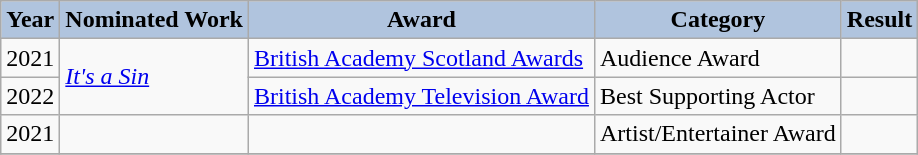<table class="wikitable" style="font-size:100%">
<tr style="text-align:center;">
<th style="background:#B0C4DE;">Year</th>
<th style="background:#B0C4DE;">Nominated Work</th>
<th style="background:#B0C4DE;">Award</th>
<th style="background:#B0C4DE;">Category</th>
<th style="background:#B0C4DE;">Result</th>
</tr>
<tr>
<td>2021</td>
<td rowspan="2"><em><a href='#'>It's a Sin</a></em></td>
<td><a href='#'>British Academy Scotland Awards</a></td>
<td>Audience Award</td>
<td></td>
</tr>
<tr>
<td>2022</td>
<td><a href='#'>British Academy Television Award</a></td>
<td>Best Supporting Actor</td>
<td></td>
</tr>
<tr>
<td>2021</td>
<td></td>
<td></td>
<td>Artist/Entertainer Award</td>
<td></td>
</tr>
<tr>
</tr>
</table>
